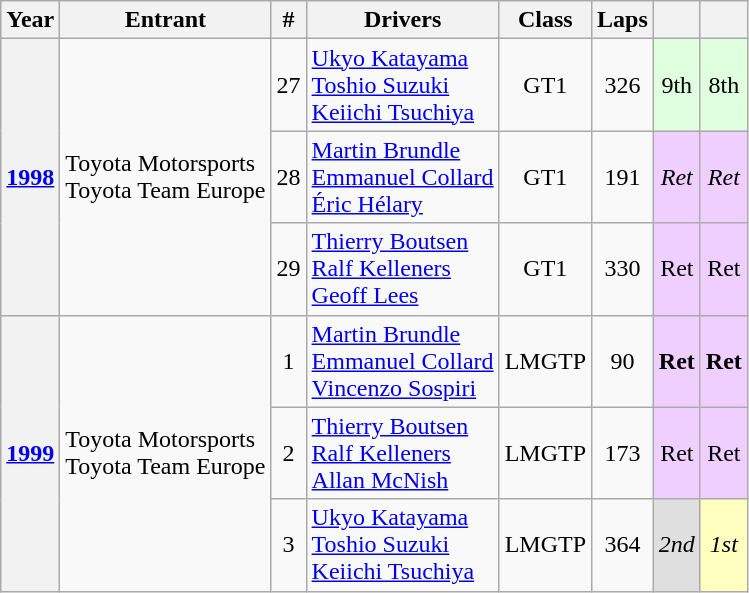<table class="wikitable">
<tr>
<th>Year</th>
<th>Entrant</th>
<th>#</th>
<th>Drivers</th>
<th>Class</th>
<th>Laps</th>
<th></th>
<th></th>
</tr>
<tr>
<th rowspan="3"><a href='#'>1998</a></th>
<td rowspan="3"> Toyota Motorsports <br>  Toyota Team Europe</td>
<td style="text-align:center;">27</td>
<td> <a href='#'>Ukyo Katayama</a><br> <a href='#'>Toshio Suzuki</a> <br>  <a href='#'>Keiichi Tsuchiya</a></td>
<td style="text-align:center;">GT1</td>
<td style="text-align:center;">326</td>
<td style="text-align:center; background:#dfffdf;">9th</td>
<td style="text-align:center; background:#dfffdf;">8th</td>
</tr>
<tr>
<td style="text-align:center;">28</td>
<td> <a href='#'>Martin Brundle</a><br> <a href='#'>Emmanuel Collard</a> <br>  <a href='#'>Éric Hélary</a></td>
<td style="text-align:center;">GT1</td>
<td style="text-align:center;">191</td>
<td style="text-align:center; background:#efcfff;"><em>Ret</em></td>
<td style="text-align:center; background:#efcfff;"><em>Ret</em></td>
</tr>
<tr>
<td style="text-align:center;">29</td>
<td> <a href='#'>Thierry Boutsen</a><br> <a href='#'>Ralf Kelleners</a> <br>  <a href='#'>Geoff Lees</a></td>
<td style="text-align:center;">GT1</td>
<td style="text-align:center;">330</td>
<td style="text-align:center; background:#efcfff;">Ret</td>
<td style="text-align:center; background:#efcfff;">Ret</td>
</tr>
<tr>
<th rowspan="3"><a href='#'>1999</a></th>
<td rowspan="3"> Toyota Motorsports <br>  Toyota Team Europe</td>
<td style="text-align:center;">1</td>
<td> <a href='#'>Martin Brundle</a><br> <a href='#'>Emmanuel Collard</a> <br>  <a href='#'>Vincenzo Sospiri</a></td>
<td style="text-align:center;">LMGTP</td>
<td style="text-align:center;">90</td>
<td style="text-align:center; background:#efcfff;"><strong>Ret</strong></td>
<td style="text-align:center; background:#efcfff;"><strong>Ret</strong></td>
</tr>
<tr>
<td style="text-align:center;">2</td>
<td> <a href='#'>Thierry Boutsen</a><br> <a href='#'>Ralf Kelleners</a> <br>  <a href='#'>Allan McNish</a></td>
<td style="text-align:center;">LMGTP</td>
<td style="text-align:center;">173</td>
<td style="text-align:center; background:#efcfff;">Ret</td>
<td style="text-align:center; background:#efcfff;">Ret</td>
</tr>
<tr>
<td style="text-align:center;">3</td>
<td> <a href='#'>Ukyo Katayama</a><br> <a href='#'>Toshio Suzuki</a> <br>  <a href='#'>Keiichi Tsuchiya</a></td>
<td style="text-align:center;">LMGTP</td>
<td style="text-align:center;">364</td>
<td style="text-align:center; background:#dfdfdf;"><em>2nd</em></td>
<td style="text-align:center; background:#ffffbf;"><em>1st</em></td>
</tr>
</table>
